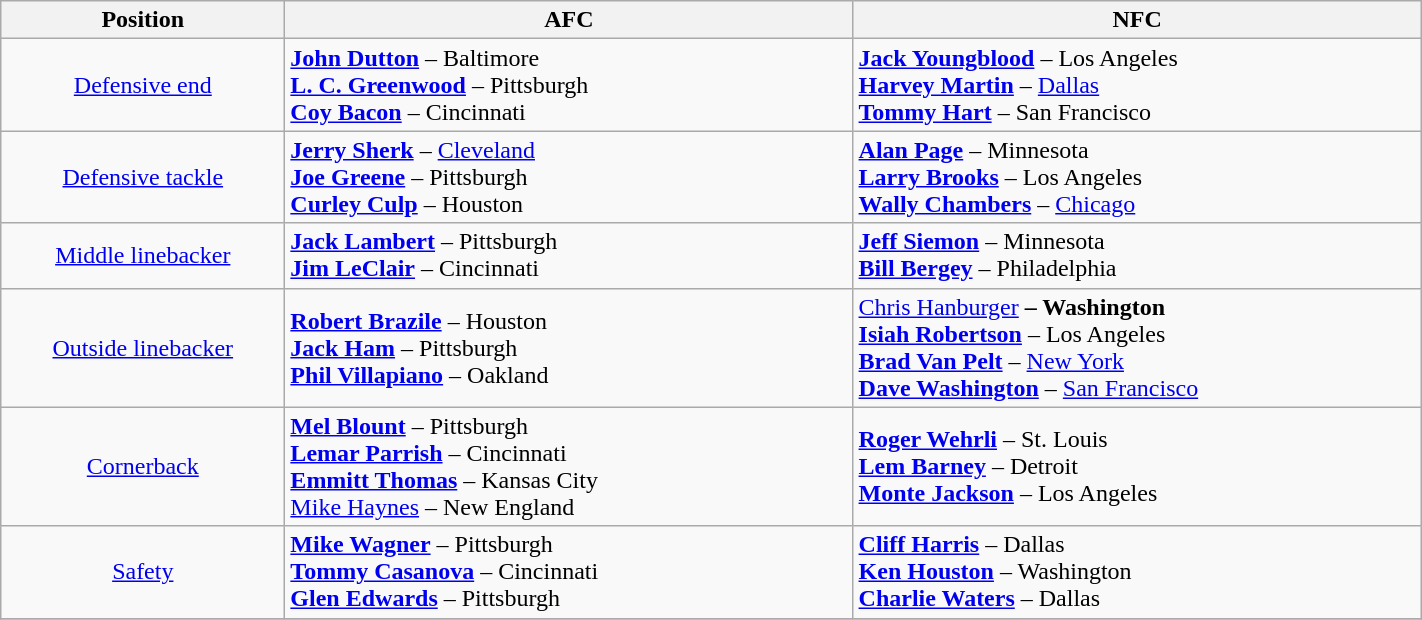<table class="wikitable" width=75%>
<tr>
<th width=20%>Position</th>
<th width=40%>AFC</th>
<th width=40%>NFC</th>
</tr>
<tr>
<td align=center><a href='#'>Defensive end</a></td>
<td><strong><a href='#'>John Dutton</a></strong> –  Baltimore<br><strong><a href='#'>L. C. Greenwood</a></strong> –  Pittsburgh<br><strong><a href='#'>Coy Bacon</a></strong> –  Cincinnati</td>
<td><strong><a href='#'>Jack Youngblood</a></strong> –  Los Angeles<br><strong><a href='#'>Harvey Martin</a></strong> – <a href='#'>Dallas</a> <br><strong><a href='#'>Tommy Hart</a></strong> –  San Francisco</td>
</tr>
<tr>
<td align=center><a href='#'>Defensive tackle</a></td>
<td><strong><a href='#'>Jerry Sherk</a></strong> – <a href='#'>Cleveland</a><br><strong><a href='#'>Joe Greene</a></strong> –  Pittsburgh<br><strong><a href='#'>Curley Culp</a></strong> –  Houston</td>
<td><strong><a href='#'>Alan Page</a></strong> –  Minnesota<br><strong><a href='#'>Larry Brooks</a></strong> –  Los Angeles<br><strong><a href='#'>Wally Chambers</a></strong> – <a href='#'>Chicago</a></td>
</tr>
<tr>
<td align=center><a href='#'>Middle linebacker</a></td>
<td><strong><a href='#'>Jack Lambert</a></strong> –  Pittsburgh<br><strong><a href='#'>Jim LeClair</a></strong> –  Cincinnati</td>
<td><strong><a href='#'>Jeff Siemon</a></strong> –  Minnesota<br><strong><a href='#'>Bill Bergey</a></strong> –  Philadelphia</td>
</tr>
<tr>
<td align=center><a href='#'>Outside linebacker</a></td>
<td><strong><a href='#'>Robert Brazile</a></strong> –  Houston<br><strong><a href='#'>Jack Ham</a></strong> –  Pittsburgh<br><strong><a href='#'>Phil Villapiano</a></strong> –  Oakland</td>
<td><a href='#'>Chris Hanburger</a><strong> –  Washington<br><a href='#'>Isiah Robertson</a></strong> –  Los Angeles <br><strong><a href='#'>Brad Van Pelt</a></strong> – <a href='#'>New York</a> <br><strong><a href='#'>Dave Washington</a></strong> – <a href='#'>San Francisco</a></td>
</tr>
<tr>
<td align=center><a href='#'>Cornerback</a></td>
<td><strong><a href='#'>Mel Blount</a></strong> –  Pittsburgh<br><strong><a href='#'>Lemar Parrish</a></strong> –  Cincinnati<br><strong><a href='#'>Emmitt Thomas</a></strong> –  Kansas City<br><a href='#'>Mike Haynes</a> –  New England</td>
<td><strong><a href='#'>Roger Wehrli</a></strong> –  St. Louis<br><strong><a href='#'>Lem Barney</a></strong> –  Detroit<br><strong><a href='#'>Monte Jackson</a></strong> –  Los Angeles</td>
</tr>
<tr>
<td align=center><a href='#'>Safety</a></td>
<td><strong><a href='#'>Mike Wagner</a></strong> –  Pittsburgh<br><strong><a href='#'>Tommy Casanova</a></strong> –  Cincinnati<br><strong><a href='#'>Glen Edwards</a></strong> –  Pittsburgh</td>
<td><strong><a href='#'>Cliff Harris</a></strong> –  Dallas<br><strong><a href='#'>Ken Houston</a></strong> –  Washington<br><strong><a href='#'>Charlie Waters</a></strong> –  Dallas</td>
</tr>
<tr>
</tr>
</table>
